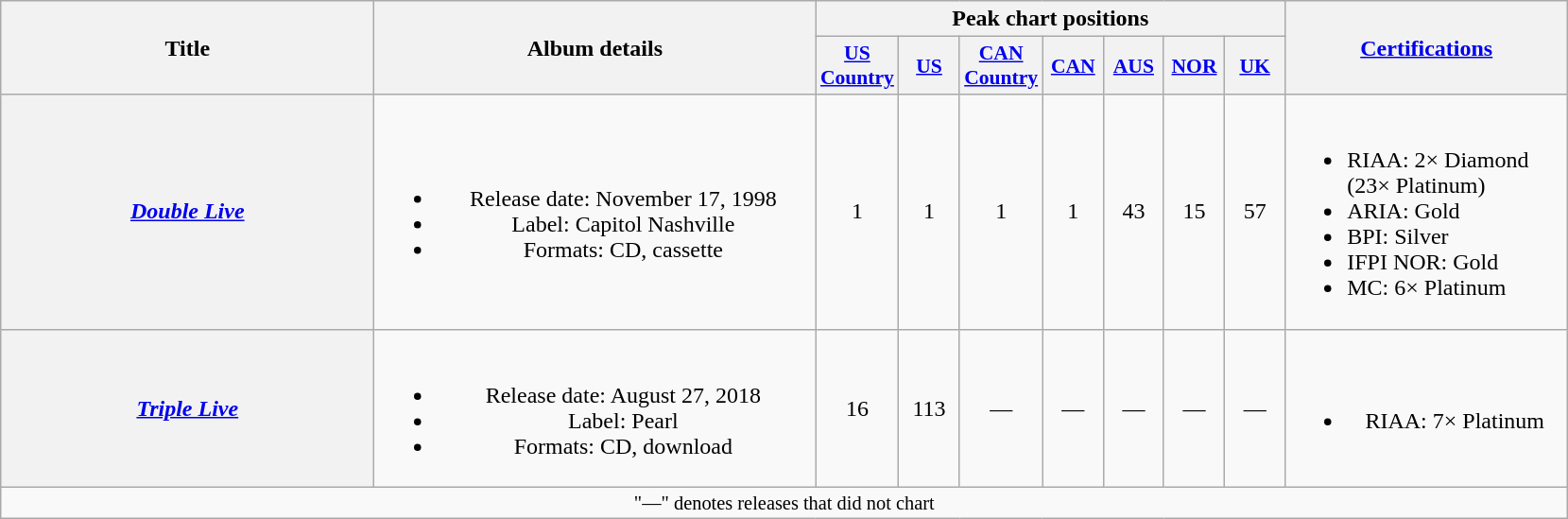<table class="wikitable plainrowheaders" style="text-align:center;">
<tr>
<th rowspan="2" style="width:16em;">Title</th>
<th rowspan="2" style="width:19em;">Album details</th>
<th colspan="7">Peak chart positions</th>
<th rowspan="2" style="width:12em;"><a href='#'>Certifications</a></th>
</tr>
<tr>
<th scope="col" style="width:2.5em;font-size:90%;"><a href='#'>US <br>Country</a><br></th>
<th scope="col" style="width:2.5em;font-size:90%;"><a href='#'>US</a><br></th>
<th scope="col" style="width:2.5em;font-size:90%;"><a href='#'>CAN <br>Country</a><br></th>
<th scope="col" style="width:2.5em;font-size:90%;"><a href='#'>CAN</a><br></th>
<th scope="col" style="width:2.5em;font-size:90%;"><a href='#'>AUS</a><br></th>
<th scope="col" style="width:2.5em;font-size:90%;"><a href='#'>NOR</a><br></th>
<th scope="col" style="width:2.5em;font-size:90%;"><a href='#'>UK</a><br></th>
</tr>
<tr>
<th scope="row"><em><a href='#'>Double Live</a></em></th>
<td><br><ul><li>Release date: November 17, 1998</li><li>Label: Capitol Nashville</li><li>Formats: CD, cassette</li></ul></td>
<td>1</td>
<td>1</td>
<td>1</td>
<td>1</td>
<td>43</td>
<td>15</td>
<td>57</td>
<td align="left"><br><ul><li>RIAA: 2× Diamond (23× Platinum)</li><li>ARIA: Gold</li><li>BPI: Silver</li><li>IFPI NOR: Gold</li><li>MC: 6× Platinum</li></ul></td>
</tr>
<tr>
<th scope="row"><em><a href='#'>Triple Live</a></em></th>
<td><br><ul><li>Release date: August 27, 2018</li><li>Label: Pearl</li><li>Formats: CD, download</li></ul></td>
<td>16</td>
<td>113</td>
<td>—</td>
<td>—</td>
<td>—</td>
<td>—</td>
<td>—</td>
<td><br><ul><li>RIAA: 7× Platinum</li></ul></td>
</tr>
<tr>
<td colspan="11" style="font-size:85%">"—" denotes releases that did not chart</td>
</tr>
</table>
